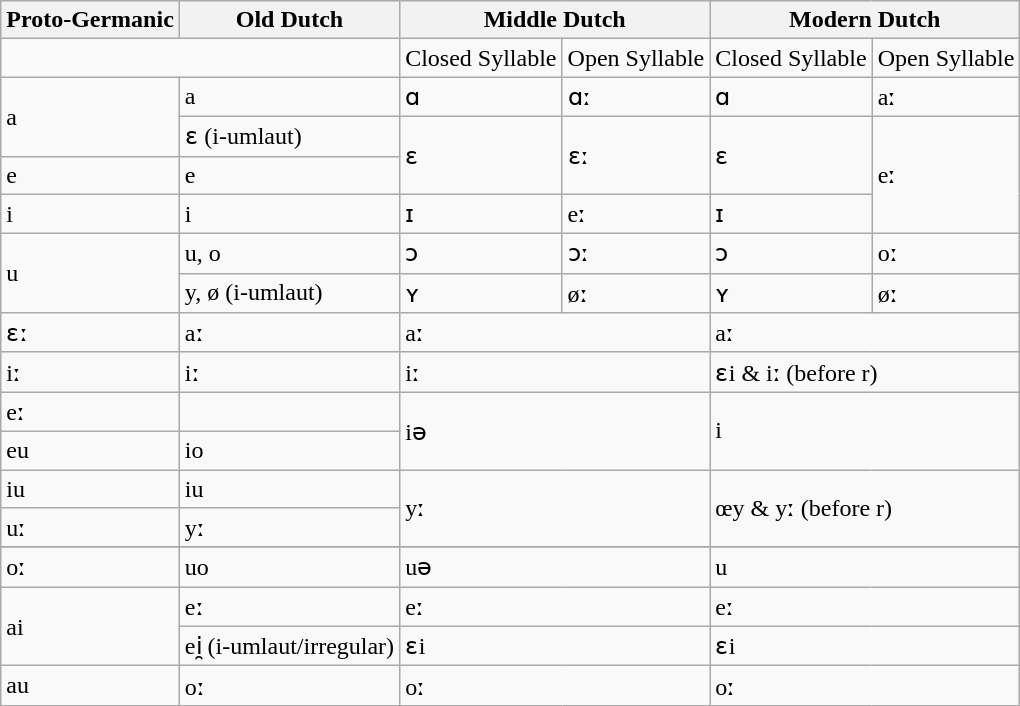<table class="wikitable">
<tr>
<th>Proto-Germanic</th>
<th>Old Dutch</th>
<th colspan="2">Middle Dutch</th>
<th colspan="2">Modern Dutch</th>
</tr>
<tr>
<td colspan="2"></td>
<td>Closed Syllable</td>
<td>Open Syllable</td>
<td>Closed Syllable</td>
<td>Open Syllable</td>
</tr>
<tr>
<td rowspan="2">a</td>
<td>a</td>
<td>ɑ</td>
<td>ɑː</td>
<td>ɑ</td>
<td>aː</td>
</tr>
<tr>
<td>ɛ (i-umlaut)</td>
<td rowspan="2">ɛ</td>
<td rowspan="2">ɛː</td>
<td rowspan="2">ɛ</td>
<td rowspan="3">eː</td>
</tr>
<tr>
<td>e</td>
<td>e</td>
</tr>
<tr>
<td>i</td>
<td>i</td>
<td>ɪ</td>
<td>eː</td>
<td>ɪ</td>
</tr>
<tr>
<td rowspan="2">u</td>
<td>u, o</td>
<td>ɔ</td>
<td>ɔː</td>
<td>ɔ</td>
<td>oː</td>
</tr>
<tr>
<td>y, ø (i-umlaut)</td>
<td>ʏ</td>
<td>øː</td>
<td>ʏ</td>
<td>øː</td>
</tr>
<tr>
<td>ɛː</td>
<td>aː</td>
<td colspan="2">aː</td>
<td colspan="2">aː</td>
</tr>
<tr>
<td>iː</td>
<td>iː</td>
<td colspan="2">iː</td>
<td colspan="2">ɛi & iː (before r)</td>
</tr>
<tr #begin edit here>
<td>eː</td>
<td></td>
<td colspan="2" rowspan="3">iə</td>
<td colspan="2" rowspan="3">i</td>
</tr>
<tr>
<td>eu</td>
<td>io</td>
</tr>
<tr>
<td rowspan="2">iu</td>
<td rowspan="2">iu</td>
</tr>
<tr>
<td colspan="2" rowspan="2">yː</td>
<td colspan="2" rowspan="2">œy & yː (before r)</td>
</tr>
<tr>
<td>uː</td>
<td>yː</td>
</tr>
<tr #end edit>
</tr>
<tr>
<td>oː</td>
<td>uo</td>
<td colspan="2">uə</td>
<td colspan="2">u</td>
</tr>
<tr>
<td rowspan="2">ai</td>
<td>eː</td>
<td colspan="2">eː</td>
<td colspan="2">eː</td>
</tr>
<tr>
<td>ei̯ (i-umlaut/irregular)</td>
<td colspan="2">ɛi</td>
<td colspan="2">ɛi</td>
</tr>
<tr>
<td>au</td>
<td>oː</td>
<td colspan="2">oː</td>
<td colspan="2">oː</td>
</tr>
</table>
